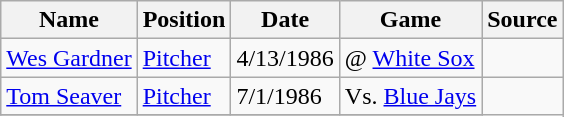<table class="wikitable">
<tr>
<th>Name</th>
<th>Position</th>
<th>Date</th>
<th>Game</th>
<th>Source</th>
</tr>
<tr>
<td><a href='#'>Wes Gardner</a></td>
<td><a href='#'>Pitcher</a></td>
<td>4/13/1986</td>
<td>@ <a href='#'>White Sox</a></td>
<td></td>
</tr>
<tr>
<td><a href='#'>Tom Seaver</a></td>
<td><a href='#'>Pitcher</a></td>
<td>7/1/1986</td>
<td>Vs. <a href='#'>Blue Jays</a></td>
</tr>
<tr>
</tr>
</table>
